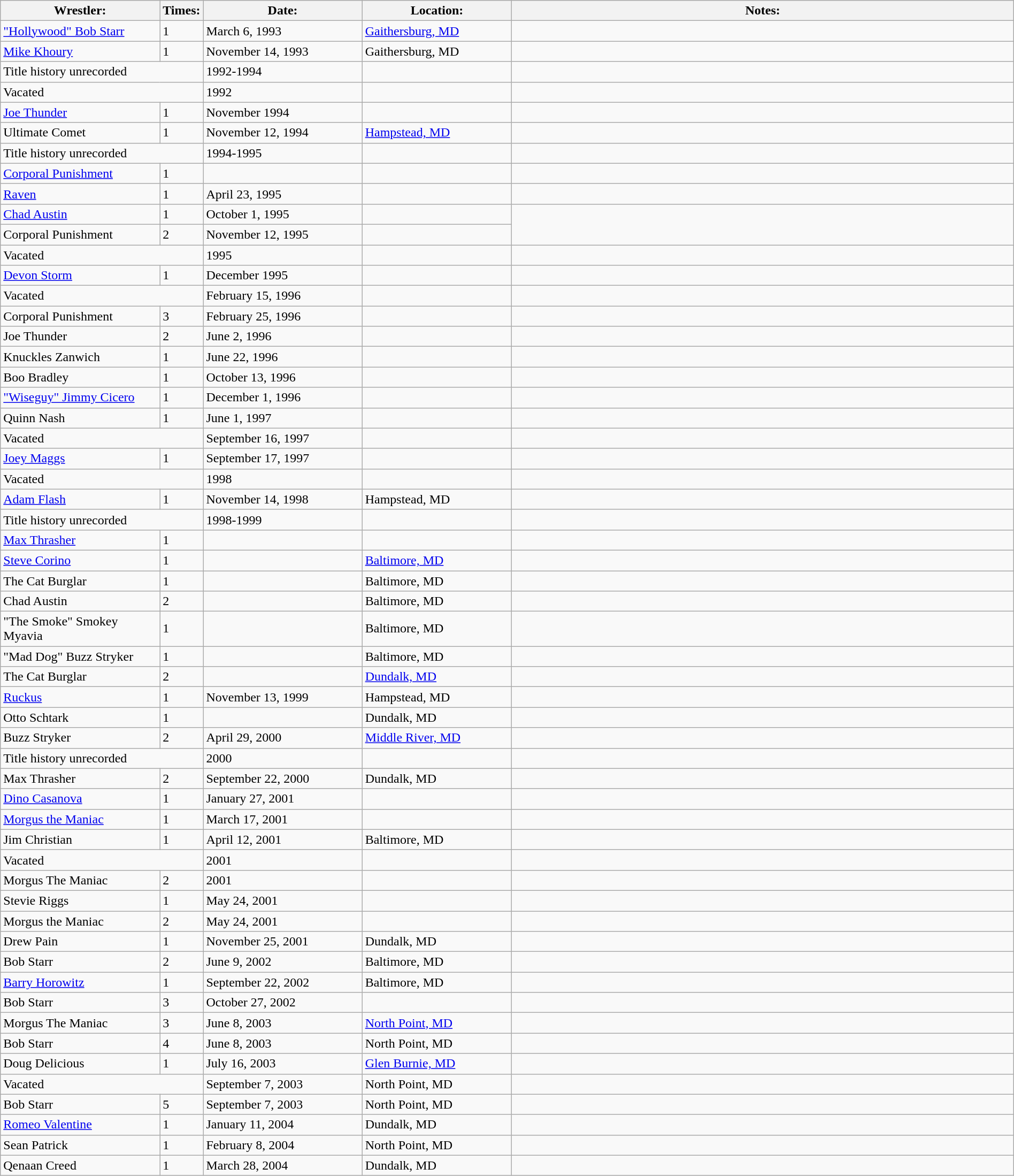<table class="wikitable" width=100%>
<tr>
<th width=16%>Wrestler:</th>
<th width=1%>Times:</th>
<th width=16%>Date:</th>
<th width=15%>Location:</th>
<th width=51%>Notes:</th>
</tr>
<tr>
<td><a href='#'>"Hollywood" Bob Starr</a></td>
<td>1</td>
<td>March 6, 1993</td>
<td><a href='#'>Gaithersburg, MD</a></td>
<td></td>
</tr>
<tr>
<td><a href='#'>Mike Khoury</a></td>
<td>1</td>
<td>November 14, 1993</td>
<td>Gaithersburg, MD</td>
<td></td>
</tr>
<tr>
<td colspan=2>Title history unrecorded</td>
<td>1992-1994</td>
<td></td>
<td></td>
</tr>
<tr>
<td colspan=2>Vacated</td>
<td>1992</td>
<td></td>
<td></td>
</tr>
<tr>
<td><a href='#'>Joe Thunder</a></td>
<td>1</td>
<td>November 1994</td>
<td></td>
<td></td>
</tr>
<tr>
<td>Ultimate Comet</td>
<td>1</td>
<td>November 12, 1994</td>
<td><a href='#'>Hampstead, MD</a></td>
<td></td>
</tr>
<tr>
<td colspan=2>Title history unrecorded</td>
<td>1994-1995</td>
<td></td>
<td></td>
</tr>
<tr>
<td><a href='#'>Corporal Punishment</a></td>
<td>1</td>
<td></td>
<td></td>
<td></td>
</tr>
<tr>
<td><a href='#'>Raven</a></td>
<td>1</td>
<td>April 23, 1995</td>
<td></td>
<td></td>
</tr>
<tr>
<td><a href='#'>Chad Austin</a></td>
<td>1</td>
<td>October 1, 1995</td>
<td></td>
</tr>
<tr>
<td>Corporal Punishment</td>
<td>2</td>
<td>November 12, 1995</td>
<td></td>
</tr>
<tr>
<td colspan=2>Vacated</td>
<td>1995</td>
<td></td>
<td></td>
</tr>
<tr>
<td><a href='#'>Devon Storm</a></td>
<td>1</td>
<td>December 1995</td>
<td></td>
<td></td>
</tr>
<tr>
<td colspan=2>Vacated</td>
<td>February 15, 1996</td>
<td></td>
<td></td>
</tr>
<tr>
<td>Corporal Punishment</td>
<td>3</td>
<td>February 25, 1996</td>
<td></td>
<td></td>
</tr>
<tr>
<td>Joe Thunder</td>
<td>2</td>
<td>June 2, 1996</td>
<td></td>
<td></td>
</tr>
<tr>
<td>Knuckles Zanwich</td>
<td>1</td>
<td>June 22, 1996</td>
<td></td>
<td></td>
</tr>
<tr>
<td>Boo Bradley</td>
<td>1</td>
<td>October 13, 1996</td>
<td></td>
<td></td>
</tr>
<tr>
<td><a href='#'>"Wiseguy" Jimmy Cicero</a></td>
<td>1</td>
<td>December 1, 1996</td>
<td></td>
</tr>
<tr>
<td>Quinn Nash</td>
<td>1</td>
<td>June 1, 1997</td>
<td></td>
<td></td>
</tr>
<tr>
<td colspan=2>Vacated</td>
<td>September 16, 1997</td>
<td></td>
<td></td>
</tr>
<tr>
<td><a href='#'>Joey Maggs</a></td>
<td>1</td>
<td>September 17, 1997</td>
<td></td>
<td></td>
</tr>
<tr>
<td colspan=2>Vacated</td>
<td>1998</td>
<td></td>
<td></td>
</tr>
<tr>
<td><a href='#'>Adam Flash</a></td>
<td>1</td>
<td>November 14, 1998</td>
<td>Hampstead, MD</td>
<td></td>
</tr>
<tr>
<td colspan=2>Title history unrecorded</td>
<td>1998-1999</td>
<td></td>
<td></td>
</tr>
<tr>
<td><a href='#'>Max Thrasher</a></td>
<td>1</td>
<td></td>
<td></td>
<td></td>
</tr>
<tr>
<td><a href='#'>Steve Corino</a></td>
<td>1</td>
<td></td>
<td><a href='#'>Baltimore, MD</a></td>
<td></td>
</tr>
<tr>
<td>The Cat Burglar</td>
<td>1</td>
<td></td>
<td>Baltimore, MD</td>
<td></td>
</tr>
<tr>
<td>Chad Austin</td>
<td>2</td>
<td></td>
<td>Baltimore, MD</td>
<td></td>
</tr>
<tr>
<td>"The Smoke" Smokey Myavia</td>
<td>1</td>
<td></td>
<td>Baltimore, MD</td>
<td></td>
</tr>
<tr>
<td>"Mad Dog" Buzz Stryker</td>
<td>1</td>
<td></td>
<td>Baltimore, MD</td>
<td></td>
</tr>
<tr>
<td>The Cat Burglar</td>
<td>2</td>
<td></td>
<td><a href='#'>Dundalk, MD</a></td>
<td></td>
</tr>
<tr>
<td><a href='#'>Ruckus</a></td>
<td>1</td>
<td>November 13, 1999</td>
<td>Hampstead, MD</td>
<td></td>
</tr>
<tr>
<td>Otto Schtark</td>
<td>1</td>
<td></td>
<td>Dundalk, MD</td>
<td></td>
</tr>
<tr>
<td>Buzz Stryker</td>
<td>2</td>
<td>April 29, 2000</td>
<td><a href='#'>Middle River, MD</a></td>
<td></td>
</tr>
<tr>
<td colspan=2>Title history unrecorded</td>
<td>2000</td>
<td></td>
<td></td>
</tr>
<tr>
<td>Max Thrasher</td>
<td>2</td>
<td>September 22, 2000</td>
<td>Dundalk, MD</td>
<td></td>
</tr>
<tr>
<td><a href='#'>Dino Casanova</a></td>
<td>1</td>
<td>January 27, 2001</td>
<td></td>
<td></td>
</tr>
<tr>
<td><a href='#'>Morgus the Maniac</a></td>
<td>1</td>
<td>March 17, 2001</td>
<td></td>
<td></td>
</tr>
<tr>
<td>Jim Christian</td>
<td>1</td>
<td>April 12, 2001</td>
<td>Baltimore, MD</td>
<td></td>
</tr>
<tr>
<td colspan=2>Vacated</td>
<td>2001</td>
<td></td>
<td></td>
</tr>
<tr>
<td>Morgus The Maniac</td>
<td>2</td>
<td>2001</td>
<td></td>
<td></td>
</tr>
<tr>
<td>Stevie Riggs</td>
<td>1</td>
<td>May 24, 2001</td>
<td></td>
<td></td>
</tr>
<tr>
<td>Morgus the Maniac</td>
<td>2</td>
<td>May 24, 2001</td>
<td></td>
<td></td>
</tr>
<tr>
<td>Drew Pain</td>
<td>1</td>
<td>November 25, 2001</td>
<td>Dundalk, MD</td>
<td></td>
</tr>
<tr>
<td>Bob Starr</td>
<td>2</td>
<td>June 9, 2002</td>
<td>Baltimore, MD</td>
<td></td>
</tr>
<tr>
<td><a href='#'>Barry Horowitz</a></td>
<td>1</td>
<td>September 22, 2002</td>
<td>Baltimore, MD</td>
<td></td>
</tr>
<tr>
<td>Bob Starr</td>
<td>3</td>
<td>October 27, 2002</td>
<td></td>
<td></td>
</tr>
<tr>
<td>Morgus The Maniac</td>
<td>3</td>
<td>June 8, 2003</td>
<td><a href='#'>North Point, MD</a></td>
<td></td>
</tr>
<tr>
<td>Bob Starr</td>
<td>4</td>
<td>June 8, 2003</td>
<td>North Point, MD</td>
<td></td>
</tr>
<tr>
<td>Doug Delicious</td>
<td>1</td>
<td>July 16, 2003</td>
<td><a href='#'>Glen Burnie, MD</a></td>
<td></td>
</tr>
<tr>
<td colspan=2>Vacated</td>
<td>September 7, 2003</td>
<td>North Point, MD</td>
<td></td>
</tr>
<tr>
<td>Bob Starr</td>
<td>5</td>
<td>September 7, 2003</td>
<td>North Point, MD</td>
<td></td>
</tr>
<tr>
<td><a href='#'>Romeo Valentine</a></td>
<td>1</td>
<td>January 11, 2004</td>
<td>Dundalk, MD</td>
<td></td>
</tr>
<tr>
<td>Sean Patrick</td>
<td>1</td>
<td>February 8, 2004</td>
<td>North Point, MD</td>
<td></td>
</tr>
<tr>
<td>Qenaan Creed</td>
<td>1</td>
<td>March 28, 2004</td>
<td>Dundalk, MD</td>
<td></td>
</tr>
</table>
